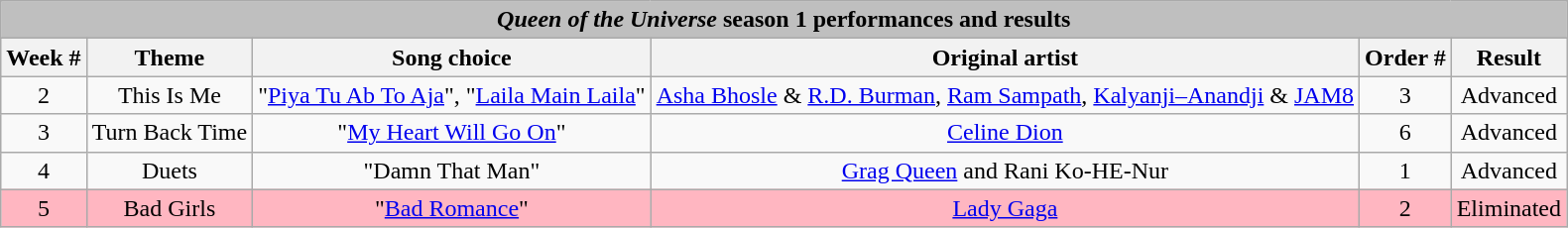<table class="wikitable" style="text-align:center;">
<tr>
<th colspan="6" style="background:#BFBFBF;"><em>Queen of the Universe</em> season 1 performances and results</th>
</tr>
<tr>
<th>Week #</th>
<th>Theme</th>
<th>Song choice</th>
<th>Original artist</th>
<th>Order #</th>
<th>Result</th>
</tr>
<tr>
<td>2</td>
<td>This Is Me</td>
<td>"<a href='#'>Piya Tu Ab To Aja</a>", "<a href='#'>Laila Main Laila</a>"</td>
<td><a href='#'>Asha Bhosle</a> & <a href='#'>R.D. Burman</a>, <a href='#'>Ram Sampath</a>, <a href='#'>Kalyanji–Anandji</a> & <a href='#'>JAM8</a></td>
<td>3</td>
<td>Advanced</td>
</tr>
<tr>
<td>3</td>
<td>Turn Back Time</td>
<td>"<a href='#'>My Heart Will Go On</a>"</td>
<td><a href='#'>Celine Dion</a></td>
<td>6</td>
<td>Advanced</td>
</tr>
<tr>
<td>4</td>
<td>Duets</td>
<td>"Damn That Man"</td>
<td><a href='#'>Grag Queen</a> and Rani Ko-HE-Nur</td>
<td>1</td>
<td>Advanced</td>
</tr>
<tr bgcolor="lightpink">
<td>5</td>
<td>Bad Girls</td>
<td>"<a href='#'>Bad Romance</a>"</td>
<td><a href='#'>Lady Gaga</a></td>
<td>2</td>
<td>Eliminated</td>
</tr>
</table>
